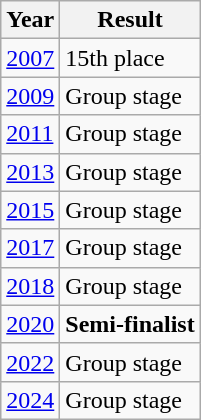<table class="wikitable">
<tr>
<th>Year</th>
<th>Result</th>
</tr>
<tr>
<td> <a href='#'>2007</a></td>
<td>15th place</td>
</tr>
<tr>
<td> <a href='#'>2009</a></td>
<td>Group stage</td>
</tr>
<tr>
<td> <a href='#'>2011</a></td>
<td>Group stage</td>
</tr>
<tr>
<td> <a href='#'>2013</a></td>
<td>Group stage</td>
</tr>
<tr>
<td> <a href='#'>2015</a></td>
<td>Group stage</td>
</tr>
<tr>
<td> <a href='#'>2017</a></td>
<td>Group stage</td>
</tr>
<tr>
<td> <a href='#'>2018</a></td>
<td>Group stage</td>
</tr>
<tr>
<td> <a href='#'>2020</a></td>
<td><strong> Semi-finalist</strong></td>
</tr>
<tr>
<td> <a href='#'>2022</a></td>
<td>Group stage</td>
</tr>
<tr>
<td> <a href='#'>2024</a></td>
<td>Group stage</td>
</tr>
</table>
